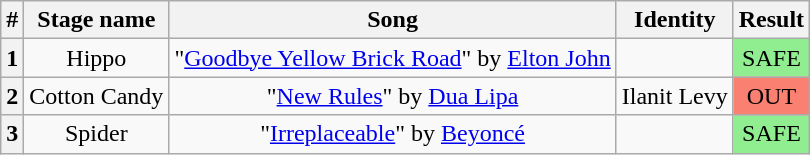<table class="wikitable plainrowheaders" style="text-align: center;">
<tr>
<th>#</th>
<th>Stage name</th>
<th>Song</th>
<th>Identity</th>
<th>Result</th>
</tr>
<tr>
<th>1</th>
<td>Hippo</td>
<td>"<a href='#'>Goodbye Yellow Brick Road</a>" by <a href='#'>Elton John</a></td>
<td></td>
<td bgcolor="lightgreen">SAFE</td>
</tr>
<tr>
<th>2</th>
<td>Cotton Candy</td>
<td>"<a href='#'>New Rules</a>" by <a href='#'>Dua Lipa</a></td>
<td>Ilanit Levy</td>
<td bgcolor="salmon">OUT</td>
</tr>
<tr>
<th>3</th>
<td>Spider</td>
<td>"<a href='#'>Irreplaceable</a>" by <a href='#'>Beyoncé</a></td>
<td></td>
<td bgcolor="lightgreen">SAFE</td>
</tr>
</table>
